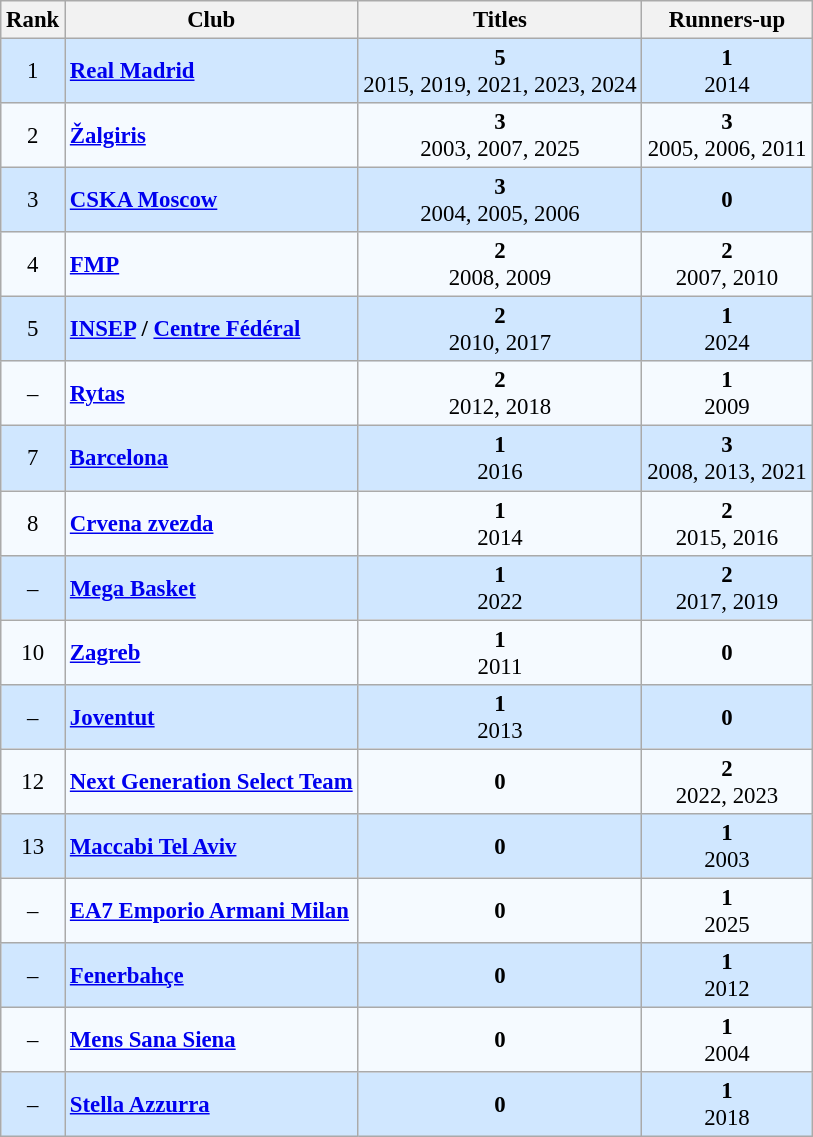<table class=wikitable bgcolor="silver" style="font-size: 95%; border: gray solid 1px; border-collapse: collapse;">
<tr>
<th>Rank</th>
<th>Club</th>
<th>Titles</th>
<th>Runners-up</th>
</tr>
<tr bgcolor=#D0E7FF>
<td align=center>1</td>
<td> <strong><a href='#'>Real Madrid</a></strong></td>
<td align=center><strong>5</strong><br> 2015, 2019, 2021, 2023, 2024</td>
<td align=center><strong>1</strong><br> 2014</td>
</tr>
<tr bgcolor="#F5FAFF">
<td align="center">2</td>
<td> <strong><a href='#'>Žalgiris</a></strong></td>
<td align="center"><strong>3</strong><br> 2003, 2007, 2025</td>
<td align="center"><strong>3</strong><br> 2005, 2006, 2011</td>
</tr>
<tr bgcolor=#D0E7FF>
<td align=center>3</td>
<td> <strong><a href='#'>CSKA Moscow</a></strong></td>
<td align=center><strong>3</strong><br> 2004, 2005, 2006</td>
<td align=center><strong>0</strong><br></td>
</tr>
<tr bgcolor=#F5FAFF>
<td align=center>4</td>
<td> <strong><a href='#'>FMP</a></strong></td>
<td align=center><strong>2</strong><br> 2008, 2009</td>
<td align=center><strong>2</strong><br> 2007, 2010</td>
</tr>
<tr bgcolor=#D0E7FF>
<td align=center>5</td>
<td> <strong><a href='#'>INSEP</a> / <a href='#'>Centre Fédéral</a></strong></td>
<td align=center><strong>2</strong><br> 2010, 2017</td>
<td align=center><strong>1</strong><br> 2024</td>
</tr>
<tr bgcolor=#F5FAFF>
<td align=center>–</td>
<td> <strong><a href='#'>Rytas</a></strong></td>
<td align=center><strong>2</strong><br> 2012, 2018</td>
<td align=center><strong>1</strong><br> 2009</td>
</tr>
<tr bgcolor=#D0E7FF>
<td align=center>7</td>
<td> <strong><a href='#'>Barcelona</a></strong></td>
<td align=center><strong>1</strong><br> 2016</td>
<td align=center><strong>3</strong><br> 2008, 2013, 2021</td>
</tr>
<tr bgcolor=#F5FAFF>
<td align=center>8</td>
<td> <strong><a href='#'>Crvena zvezda</a></strong></td>
<td align=center><strong>1</strong><br> 2014</td>
<td align=center><strong>2</strong><br> 2015, 2016</td>
</tr>
<tr bgcolor=#D0E7FF>
<td align=center>–</td>
<td> <strong><a href='#'>Mega Basket</a></strong></td>
<td align=center><strong>1</strong><br> 2022</td>
<td align=center><strong>2</strong><br> 2017, 2019</td>
</tr>
<tr bgcolor=#F5FAFF>
<td align=center>10</td>
<td> <strong><a href='#'>Zagreb</a></strong></td>
<td align=center><strong>1</strong><br> 2011</td>
<td align=center><strong>0</strong><br></td>
</tr>
<tr bgcolor=#D0E7FF>
<td align=center>–</td>
<td> <strong><a href='#'>Joventut</a></strong></td>
<td align=center><strong>1</strong><br> 2013</td>
<td align=center><strong>0</strong><br></td>
</tr>
<tr bgcolor=#F5FAFF>
<td align=center>12</td>
<td> <strong><a href='#'>Next Generation Select Team</a></strong></td>
<td align=center><strong>0</strong><br></td>
<td align=center><strong>2</strong><br> 2022, 2023</td>
</tr>
<tr bgcolor=#D0E7FF>
<td align=center>13</td>
<td> <strong><a href='#'>Maccabi Tel Aviv</a></strong></td>
<td align=center><strong>0</strong><br></td>
<td align=center><strong>1</strong><br> 2003</td>
</tr>
<tr bgcolor=#F5FAFF>
<td align=center>–</td>
<td> <strong><a href='#'>EA7 Emporio Armani Milan</a></strong></td>
<td align=center><strong>0</strong><br></td>
<td align=center><strong>1</strong><br> 2025</td>
</tr>
<tr bgcolor=#D0E7FF>
<td align=center>–</td>
<td> <strong><a href='#'>Fenerbahçe</a></strong></td>
<td align=center><strong>0</strong><br></td>
<td align=center><strong>1</strong><br> 2012</td>
</tr>
<tr bgcolor=#F5FAFF>
<td align=center>–</td>
<td> <strong><a href='#'>Mens Sana Siena</a></strong></td>
<td align=center><strong>0</strong><br></td>
<td align=center><strong>1</strong><br> 2004</td>
</tr>
<tr bgcolor=#D0E7FF>
<td align=center>–</td>
<td> <strong><a href='#'>Stella Azzurra</a></strong></td>
<td align=center><strong>0</strong><br></td>
<td align=center><strong>1</strong><br> 2018</td>
</tr>
</table>
